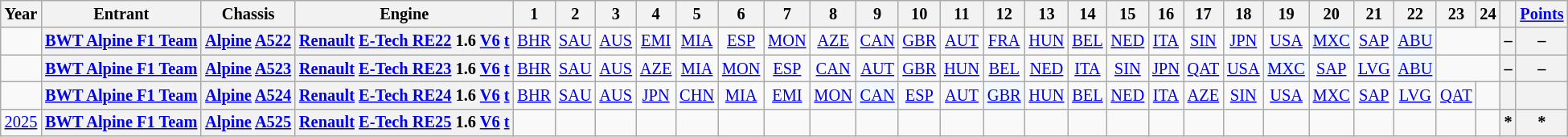<table class="wikitable" style="text-align:center; font-size:85%">
<tr>
<th>Year</th>
<th>Entrant</th>
<th>Chassis</th>
<th>Engine</th>
<th>1</th>
<th>2</th>
<th>3</th>
<th>4</th>
<th>5</th>
<th>6</th>
<th>7</th>
<th>8</th>
<th>9</th>
<th>10</th>
<th>11</th>
<th>12</th>
<th>13</th>
<th>14</th>
<th>15</th>
<th>16</th>
<th>17</th>
<th>18</th>
<th>19</th>
<th>20</th>
<th>21</th>
<th>22</th>
<th>23</th>
<th>24</th>
<th></th>
<th><a href='#'>Points</a></th>
</tr>
<tr>
<td id=2022R></td>
<th nowrap><a href='#'>BWT Alpine F1 Team</a></th>
<th nowrap><a href='#'>Alpine</a> <a href='#'>A522</a></th>
<th nowrap><a href='#'>Renault</a> <a href='#'>E-Tech RE22</a> 1.6 <a href='#'>V6</a> <a href='#'>t</a></th>
<td><a href='#'>BHR</a></td>
<td><a href='#'>SAU</a></td>
<td><a href='#'>AUS</a></td>
<td><a href='#'>EMI</a></td>
<td><a href='#'>MIA</a></td>
<td><a href='#'>ESP</a></td>
<td><a href='#'>MON</a></td>
<td><a href='#'>AZE</a></td>
<td><a href='#'>CAN</a></td>
<td><a href='#'>GBR</a></td>
<td><a href='#'>AUT</a></td>
<td><a href='#'>FRA</a></td>
<td><a href='#'>HUN</a></td>
<td><a href='#'>BEL</a></td>
<td><a href='#'>NED</a></td>
<td><a href='#'>ITA</a></td>
<td><a href='#'>SIN</a></td>
<td><a href='#'>JPN</a></td>
<td><a href='#'>USA</a></td>
<td style="background:#F1F8FF;"><a href='#'>MXC</a><br></td>
<td><a href='#'>SAP</a></td>
<td style="background:#F1F8FF;"><a href='#'>ABU</a><br></td>
<td colspan=2></td>
<th>–</th>
<th>–</th>
</tr>
<tr>
<td id=2023R></td>
<th nowrap><a href='#'>BWT Alpine F1 Team</a></th>
<th nowrap><a href='#'>Alpine</a> <a href='#'>A523</a></th>
<th nowrap><a href='#'>Renault</a> <a href='#'>E-Tech RE23</a> 1.6 <a href='#'>V6</a> <a href='#'>t</a></th>
<td><a href='#'>BHR</a></td>
<td><a href='#'>SAU</a></td>
<td><a href='#'>AUS</a></td>
<td><a href='#'>AZE</a></td>
<td><a href='#'>MIA</a></td>
<td><a href='#'>MON</a></td>
<td><a href='#'>ESP</a></td>
<td><a href='#'>CAN</a></td>
<td><a href='#'>AUT</a></td>
<td><a href='#'>GBR</a></td>
<td><a href='#'>HUN</a></td>
<td><a href='#'>BEL</a></td>
<td><a href='#'>NED</a></td>
<td><a href='#'>ITA</a></td>
<td><a href='#'>SIN</a></td>
<td><a href='#'>JPN</a></td>
<td><a href='#'>QAT</a></td>
<td><a href='#'>USA</a></td>
<td style="background:#F1F8FF;"><a href='#'>MXC</a><br></td>
<td><a href='#'>SAP</a></td>
<td><a href='#'>LVG</a></td>
<td style="background:#F1F8FF;"><a href='#'>ABU</a><br></td>
<td colspan=2></td>
<th>–</th>
<th>–</th>
</tr>
<tr>
<td id=2024R></td>
<th nowrap><a href='#'>BWT Alpine F1 Team</a></th>
<th nowrap><a href='#'>Alpine</a> <a href='#'>A524</a></th>
<th nowrap><a href='#'>Renault</a> <a href='#'>E-Tech RE24</a> 1.6 <a href='#'>V6</a> <a href='#'>t</a></th>
<td><a href='#'>BHR</a></td>
<td><a href='#'>SAU</a></td>
<td><a href='#'>AUS</a></td>
<td><a href='#'>JPN</a></td>
<td><a href='#'>CHN</a></td>
<td><a href='#'>MIA</a></td>
<td><a href='#'>EMI</a></td>
<td><a href='#'>MON</a></td>
<td style="background:#F1F8FF;"><a href='#'>CAN</a><br></td>
<td><a href='#'>ESP</a></td>
<td><a href='#'>AUT</a></td>
<td style="background:#F1F8FF;"><a href='#'>GBR</a><br> </td>
<td><a href='#'>HUN</a></td>
<td><a href='#'>BEL</a></td>
<td><a href='#'>NED</a></td>
<td><a href='#'>ITA</a></td>
<td><a href='#'>AZE</a></td>
<td><a href='#'>SIN</a></td>
<td><a href='#'>USA</a></td>
<td><a href='#'>MXC</a></td>
<td><a href='#'>SAP</a></td>
<td><a href='#'>LVG</a></td>
<td><a href='#'>QAT</a></td>
<td></td>
<th></th>
<th></th>
</tr>
<tr>
<td id=2025R><a href='#'>2025</a></td>
<th><a href='#'>BWT Alpine F1 Team</a></th>
<th><a href='#'>Alpine</a> <a href='#'>A525</a></th>
<th><a href='#'>Renault</a> <a href='#'>E-Tech RE25</a> 1.6 <a href='#'>V6</a> <a href='#'>t</a></th>
<td></td>
<td></td>
<td></td>
<td></td>
<td></td>
<td></td>
<td></td>
<td></td>
<td></td>
<td></td>
<td></td>
<td></td>
<td></td>
<td></td>
<td></td>
<td></td>
<td></td>
<td></td>
<td></td>
<td></td>
<td></td>
<td></td>
<td></td>
<td></td>
<th>*</th>
<th>*</th>
</tr>
</table>
